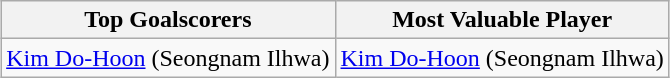<table class="wikitable" style="text-align: center; margin: 0 auto;">
<tr>
<th>Top Goalscorers</th>
<th>Most Valuable Player</th>
</tr>
<tr>
<td> <a href='#'>Kim Do-Hoon</a> (Seongnam Ilhwa)</td>
<td> <a href='#'>Kim Do-Hoon</a> (Seongnam Ilhwa)</td>
</tr>
</table>
